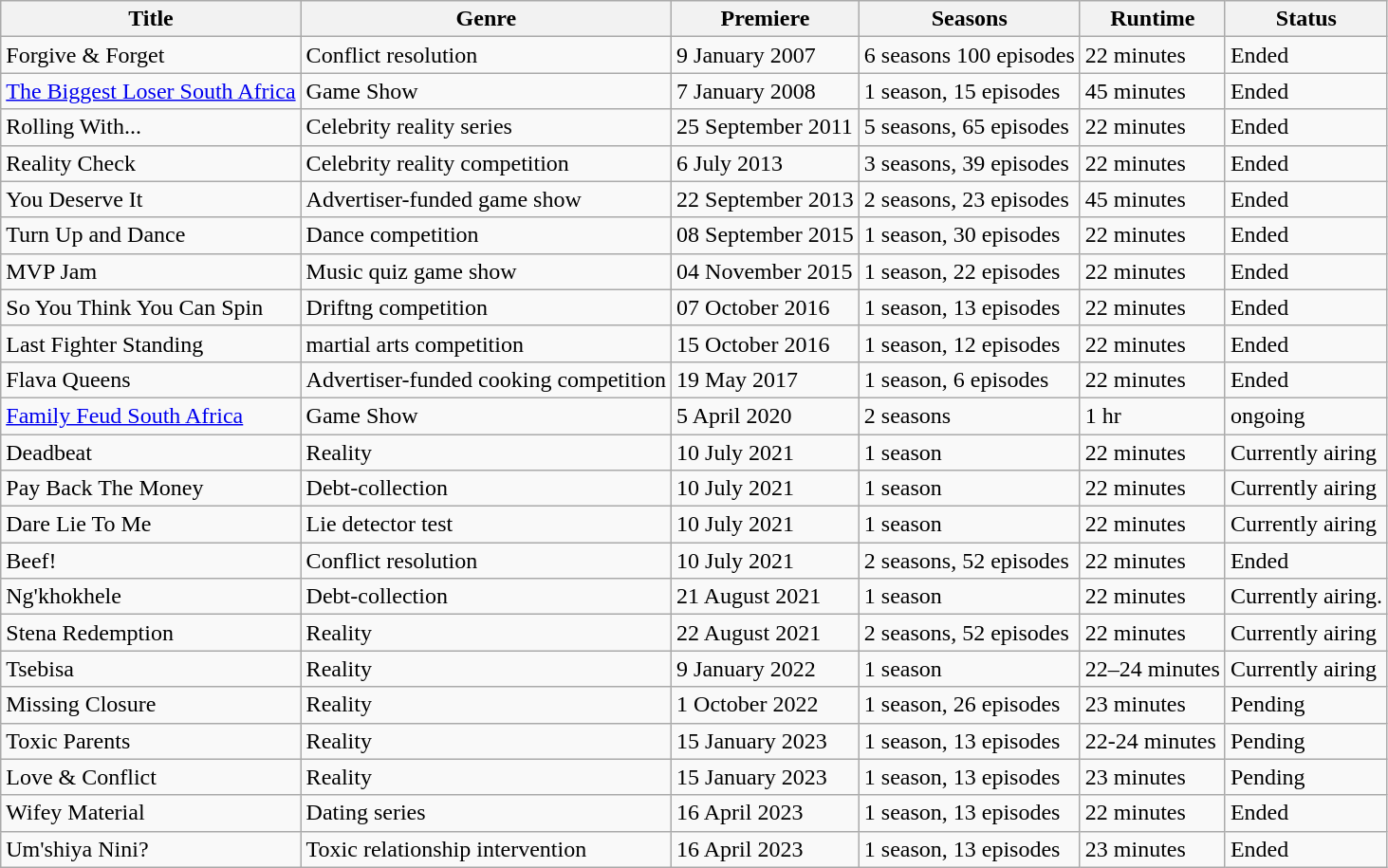<table class="wikitable">
<tr>
<th>Title</th>
<th>Genre</th>
<th>Premiere</th>
<th>Seasons</th>
<th>Runtime</th>
<th>Status</th>
</tr>
<tr>
<td>Forgive & Forget</td>
<td>Conflict resolution</td>
<td>9 January 2007</td>
<td>6 seasons 100 episodes</td>
<td>22 minutes</td>
<td>Ended</td>
</tr>
<tr>
<td><a href='#'>The Biggest Loser South Africa</a></td>
<td>Game Show</td>
<td>7 January 2008</td>
<td>1 season, 15 episodes</td>
<td>45 minutes</td>
<td>Ended</td>
</tr>
<tr>
<td>Rolling With...</td>
<td>Celebrity reality series</td>
<td>25 September 2011</td>
<td>5 seasons, 65 episodes</td>
<td>22 minutes</td>
<td>Ended</td>
</tr>
<tr>
<td>Reality Check</td>
<td>Celebrity reality competition</td>
<td>6 July 2013</td>
<td>3 seasons, 39 episodes</td>
<td>22 minutes</td>
<td>Ended</td>
</tr>
<tr>
<td>You Deserve It</td>
<td>Advertiser-funded game show</td>
<td>22 September 2013</td>
<td>2 seasons, 23 episodes</td>
<td>45 minutes</td>
<td>Ended</td>
</tr>
<tr>
<td>Turn Up and Dance</td>
<td>Dance competition</td>
<td>08 September 2015</td>
<td>1 season, 30 episodes</td>
<td>22 minutes</td>
<td>Ended</td>
</tr>
<tr>
<td>MVP Jam</td>
<td>Music quiz game show</td>
<td>04 November 2015</td>
<td>1 season, 22 episodes</td>
<td>22 minutes</td>
<td>Ended</td>
</tr>
<tr>
<td>So You Think You Can Spin</td>
<td>Driftng competition</td>
<td>07 October 2016</td>
<td>1 season, 13 episodes</td>
<td>22 minutes</td>
<td>Ended</td>
</tr>
<tr>
<td>Last Fighter Standing</td>
<td>martial arts competition</td>
<td>15 October 2016</td>
<td>1 season, 12 episodes</td>
<td>22 minutes</td>
<td>Ended</td>
</tr>
<tr>
<td>Flava Queens</td>
<td>Advertiser-funded cooking competition</td>
<td>19 May 2017</td>
<td>1 season, 6 episodes</td>
<td>22 minutes</td>
<td>Ended</td>
</tr>
<tr>
<td><a href='#'>Family Feud South Africa</a></td>
<td>Game Show</td>
<td>5 April 2020</td>
<td>2 seasons</td>
<td>1 hr</td>
<td>ongoing</td>
</tr>
<tr>
<td>Deadbeat</td>
<td>Reality</td>
<td>10 July 2021</td>
<td>1 season</td>
<td>22 minutes</td>
<td>Currently airing</td>
</tr>
<tr>
<td>Pay Back The Money</td>
<td>Debt-collection</td>
<td>10 July 2021</td>
<td>1 season</td>
<td>22 minutes</td>
<td>Currently airing</td>
</tr>
<tr>
<td>Dare Lie To Me</td>
<td>Lie detector test</td>
<td>10 July 2021</td>
<td>1 season</td>
<td>22 minutes</td>
<td>Currently airing</td>
</tr>
<tr>
<td>Beef!</td>
<td>Conflict resolution</td>
<td>10 July 2021</td>
<td>2 seasons, 52 episodes</td>
<td>22 minutes</td>
<td>Ended</td>
</tr>
<tr>
<td>Ng'khokhele</td>
<td>Debt-collection</td>
<td>21 August 2021</td>
<td>1 season</td>
<td>22 minutes</td>
<td>Currently airing.</td>
</tr>
<tr>
<td>Stena Redemption</td>
<td>Reality</td>
<td>22 August 2021</td>
<td>2 seasons, 52 episodes</td>
<td>22 minutes</td>
<td>Currently airing</td>
</tr>
<tr>
<td>Tsebisa</td>
<td>Reality</td>
<td>9 January 2022</td>
<td>1 season</td>
<td>22–24 minutes</td>
<td>Currently  airing</td>
</tr>
<tr>
<td>Missing Closure</td>
<td>Reality</td>
<td>1 October 2022</td>
<td>1 season, 26 episodes</td>
<td>23 minutes</td>
<td>Pending</td>
</tr>
<tr>
<td>Toxic Parents</td>
<td>Reality</td>
<td>15 January 2023</td>
<td>1 season, 13 episodes</td>
<td>22-24 minutes</td>
<td>Pending</td>
</tr>
<tr>
<td>Love & Conflict</td>
<td>Reality</td>
<td>15 January 2023</td>
<td>1 season, 13 episodes</td>
<td>23 minutes</td>
<td>Pending</td>
</tr>
<tr>
<td>Wifey Material</td>
<td>Dating series</td>
<td>16 April 2023</td>
<td>1 season, 13 episodes</td>
<td>22 minutes</td>
<td>Ended</td>
</tr>
<tr>
<td>Um'shiya Nini?</td>
<td>Toxic relationship intervention</td>
<td>16 April 2023</td>
<td>1 season, 13 episodes</td>
<td>23 minutes</td>
<td>Ended</td>
</tr>
</table>
